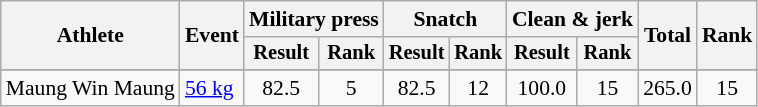<table class="wikitable" style="font-size:90%">
<tr>
<th rowspan="2">Athlete</th>
<th rowspan="2">Event</th>
<th colspan="2">Military press</th>
<th colspan="2">Snatch</th>
<th colspan="2">Clean & jerk</th>
<th rowspan="2">Total</th>
<th rowspan="2">Rank</th>
</tr>
<tr style="font-size:95%">
<th>Result</th>
<th>Rank</th>
<th>Result</th>
<th>Rank</th>
<th>Result</th>
<th>Rank</th>
</tr>
<tr align=center>
</tr>
<tr align=center>
<td align=left>Maung Win Maung</td>
<td style="text-align:left;"><a href='#'>56 kg</a></td>
<td>82.5</td>
<td>5</td>
<td>82.5</td>
<td>12</td>
<td>100.0</td>
<td>15</td>
<td>265.0</td>
<td>15</td>
</tr>
</table>
